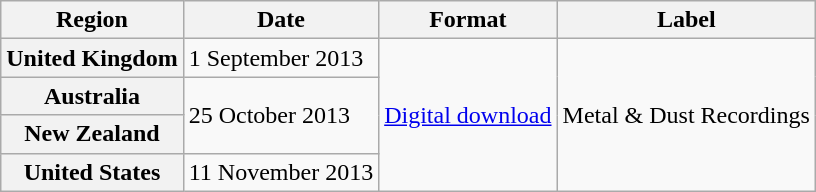<table class="wikitable plainrowheaders">
<tr>
<th>Region</th>
<th>Date</th>
<th>Format</th>
<th>Label</th>
</tr>
<tr>
<th scope="row">United Kingdom</th>
<td>1 September 2013</td>
<td rowspan="4"><a href='#'>Digital download</a></td>
<td rowspan="4">Metal & Dust Recordings</td>
</tr>
<tr>
<th scope="row">Australia</th>
<td rowspan="2">25 October 2013</td>
</tr>
<tr>
<th scope="row">New Zealand</th>
</tr>
<tr>
<th scope="row">United States</th>
<td>11 November 2013</td>
</tr>
</table>
